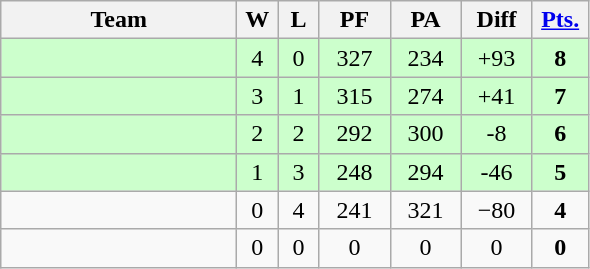<table class=wikitable>
<tr align=center>
<th width=150px>Team</th>
<th width=20px>W</th>
<th width=20px>L</th>
<th width=40px>PF</th>
<th width=40px>PA</th>
<th width=40px>Diff</th>
<th width=30px><a href='#'>Pts.</a></th>
</tr>
<tr align=center bgcolor="#ccffcc">
<td align=left></td>
<td>4</td>
<td>0</td>
<td>327</td>
<td>234</td>
<td>+93</td>
<td><strong>8</strong></td>
</tr>
<tr align=center bgcolor="#ccffcc">
<td align=left></td>
<td>3</td>
<td>1</td>
<td>315</td>
<td>274</td>
<td>+41</td>
<td><strong>7</strong></td>
</tr>
<tr align=center bgcolor="#ccffcc">
<td align=left></td>
<td>2</td>
<td>2</td>
<td>292</td>
<td>300</td>
<td>-8</td>
<td><strong>6</strong></td>
</tr>
<tr align=center bgcolor="#ccffcc">
<td align=left></td>
<td>1</td>
<td>3</td>
<td>248</td>
<td>294</td>
<td>-46</td>
<td><strong>5</strong></td>
</tr>
<tr align=center>
<td align=left></td>
<td>0</td>
<td>4</td>
<td>241</td>
<td>321</td>
<td>−80</td>
<td><strong>4</strong></td>
</tr>
<tr align=center>
<td align=left></td>
<td>0</td>
<td>0</td>
<td>0</td>
<td>0</td>
<td>0</td>
<td><strong>0</strong></td>
</tr>
</table>
